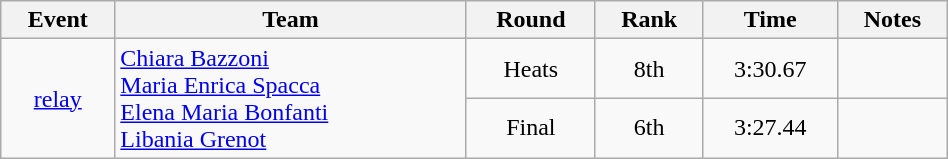<table class="wikitable" width=50% style="font-size:100%; text-align:center;">
<tr>
<th>Event</th>
<th>Team</th>
<th>Round</th>
<th>Rank</th>
<th>Time</th>
<th>Notes</th>
</tr>
<tr>
<td rowspan=2><a href='#'> relay</a></td>
<td align=left rowspan=2><a href='#'>Chiara Bazzoni</a><br><a href='#'>Maria Enrica Spacca</a><br><a href='#'>Elena Maria Bonfanti</a><br><a href='#'>Libania Grenot</a></td>
<td>Heats</td>
<td>8th</td>
<td>3:30.67</td>
<td></td>
</tr>
<tr>
<td>Final</td>
<td>6th</td>
<td>3:27.44</td>
<td></td>
</tr>
</table>
